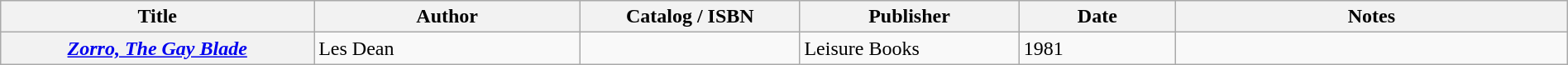<table class="wikitable sortable" style="width:100%;">
<tr>
<th width=20%>Title</th>
<th width=17%>Author</th>
<th width=14%>Catalog / ISBN</th>
<th width=14%>Publisher</th>
<th width=10%>Date</th>
<th width=25%>Notes</th>
</tr>
<tr>
<th><em><a href='#'>Zorro, The Gay Blade</a></em></th>
<td>Les Dean</td>
<td></td>
<td>Leisure Books</td>
<td>1981</td>
<td></td>
</tr>
</table>
